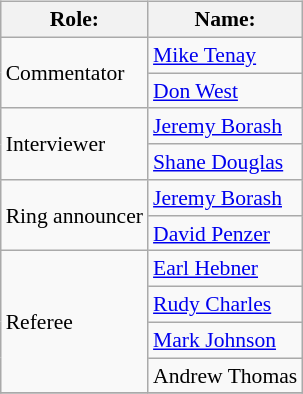<table class=wikitable style="font-size:90%; margin: 0.5em 0 0.5em 1em; float: right; clear: right;">
<tr>
<th>Role:</th>
<th>Name:</th>
</tr>
<tr>
<td rowspan="2">Commentator</td>
<td><a href='#'>Mike Tenay</a></td>
</tr>
<tr>
<td><a href='#'>Don West</a></td>
</tr>
<tr>
<td rowspan="2">Interviewer</td>
<td><a href='#'>Jeremy Borash</a></td>
</tr>
<tr>
<td><a href='#'>Shane Douglas</a></td>
</tr>
<tr>
<td rowspan="2">Ring announcer</td>
<td><a href='#'>Jeremy Borash</a></td>
</tr>
<tr>
<td><a href='#'>David Penzer</a></td>
</tr>
<tr>
<td rowspan="4">Referee</td>
<td><a href='#'>Earl Hebner</a></td>
</tr>
<tr>
<td><a href='#'>Rudy Charles</a></td>
</tr>
<tr>
<td><a href='#'>Mark Johnson</a></td>
</tr>
<tr>
<td>Andrew Thomas</td>
</tr>
<tr>
</tr>
</table>
